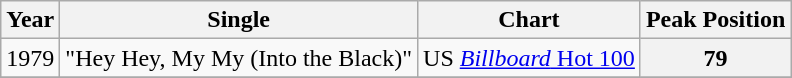<table class="wikitable">
<tr>
<th align="left">Year</th>
<th align="left">Single</th>
<th align="left">Chart</th>
<th align="left">Peak Position</th>
</tr>
<tr>
<td align="left">1979</td>
<td align="left">"Hey Hey, My My (Into the Black)"</td>
<td align="left">US <a href='#'><em>Billboard</em> Hot 100</a></td>
<th align="left">79</th>
</tr>
<tr>
</tr>
</table>
